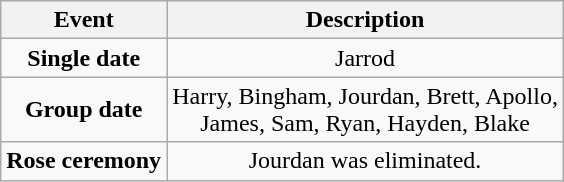<table class="wikitable sortable" style="text-align:center;">
<tr>
<th>Event</th>
<th>Description</th>
</tr>
<tr>
<td><strong>Single date</strong></td>
<td>Jarrod</td>
</tr>
<tr>
<td><strong>Group date</strong></td>
<td>Harry, Bingham, Jourdan, Brett, Apollo,<br> James, Sam, Ryan, Hayden, Blake</td>
</tr>
<tr>
<td><strong>Rose ceremony</strong></td>
<td>Jourdan was eliminated.</td>
</tr>
</table>
